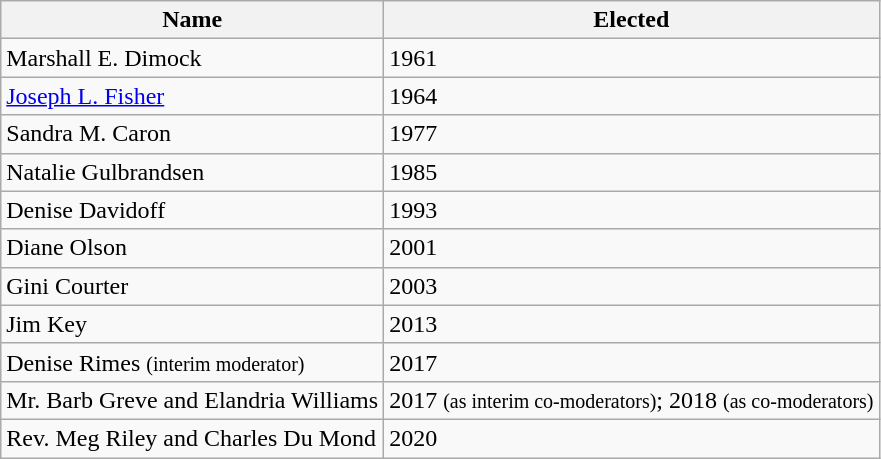<table class="wikitable">
<tr>
<th>Name</th>
<th>Elected</th>
</tr>
<tr>
<td>Marshall E. Dimock</td>
<td>1961</td>
</tr>
<tr>
<td><a href='#'>Joseph L. Fisher</a></td>
<td>1964</td>
</tr>
<tr>
<td>Sandra M. Caron</td>
<td>1977</td>
</tr>
<tr>
<td>Natalie Gulbrandsen</td>
<td>1985</td>
</tr>
<tr>
<td>Denise Davidoff</td>
<td>1993</td>
</tr>
<tr>
<td>Diane Olson</td>
<td>2001</td>
</tr>
<tr>
<td>Gini Courter</td>
<td>2003</td>
</tr>
<tr>
<td>Jim Key</td>
<td>2013</td>
</tr>
<tr>
<td>Denise Rimes <small>(interim moderator)</small></td>
<td>2017</td>
</tr>
<tr>
<td>Mr. Barb Greve and Elandria Williams</td>
<td>2017 <small>(as interim co-moderators)</small>; 2018 <small>(as co-moderators)</small></td>
</tr>
<tr>
<td>Rev. Meg Riley and Charles Du Mond</td>
<td>2020</td>
</tr>
</table>
